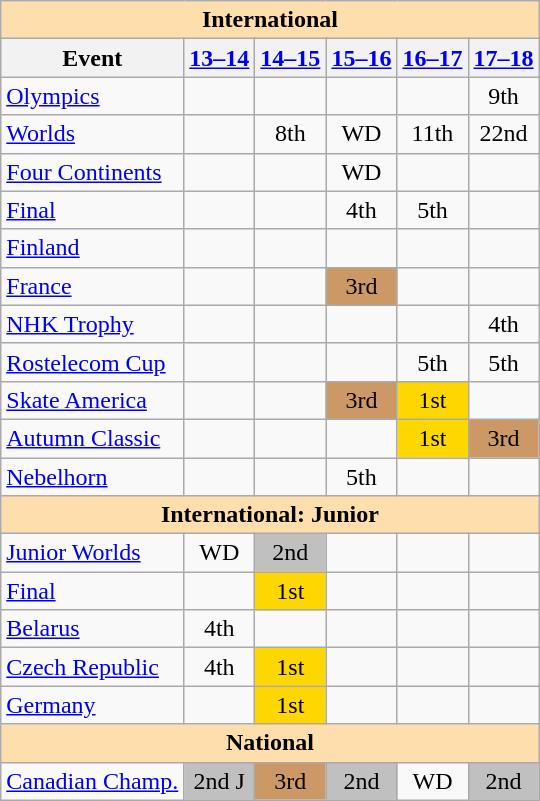<table class="wikitable" style="text-align:center">
<tr>
<th colspan="6" style="background-color: #ffdead; " align="center">International</th>
</tr>
<tr>
<th>Event</th>
<th><a href='#'>13–14</a></th>
<th><a href='#'>14–15</a></th>
<th><a href='#'>15–16</a></th>
<th><a href='#'>16–17</a></th>
<th><a href='#'>17–18</a></th>
</tr>
<tr>
<td align=left><a href='#'>Olympics</a></td>
<td></td>
<td></td>
<td></td>
<td></td>
<td>9th</td>
</tr>
<tr>
<td align=left><a href='#'>Worlds</a></td>
<td></td>
<td>8th</td>
<td>WD</td>
<td>11th</td>
<td>22nd</td>
</tr>
<tr>
<td align=left><a href='#'>Four Continents</a></td>
<td></td>
<td></td>
<td>WD</td>
<td></td>
<td></td>
</tr>
<tr>
<td align=left> <a href='#'>Final</a></td>
<td></td>
<td></td>
<td>4th</td>
<td>5th</td>
<td></td>
</tr>
<tr>
<td align=left> <a href='#'>Finland</a></td>
<td></td>
<td></td>
<td></td>
<td></td>
<td></td>
</tr>
<tr>
<td align=left> <a href='#'>France</a></td>
<td></td>
<td></td>
<td bgcolor=cc9966>3rd</td>
<td></td>
<td></td>
</tr>
<tr>
<td align=left> <a href='#'>NHK Trophy</a></td>
<td></td>
<td></td>
<td></td>
<td></td>
<td>4th</td>
</tr>
<tr>
<td align=left> <a href='#'>Rostelecom Cup</a></td>
<td></td>
<td></td>
<td></td>
<td>5th</td>
<td>5th</td>
</tr>
<tr>
<td align=left> <a href='#'>Skate America</a></td>
<td></td>
<td></td>
<td bgcolor=cc9966>3rd</td>
<td bgcolor=gold>1st</td>
<td></td>
</tr>
<tr>
<td align=left> <a href='#'>Autumn Classic</a></td>
<td></td>
<td></td>
<td></td>
<td bgcolor=gold>1st</td>
<td bgcolor=cc9966>3rd</td>
</tr>
<tr>
<td align=left> <a href='#'>Nebelhorn</a></td>
<td></td>
<td></td>
<td>5th</td>
<td></td>
<td></td>
</tr>
<tr>
<th colspan="6" style="background-color: #ffdead; " align="center">International: Junior</th>
</tr>
<tr>
<td align=left><a href='#'>Junior Worlds</a></td>
<td>WD</td>
<td bgcolor=silver>2nd</td>
<td></td>
<td></td>
<td></td>
</tr>
<tr>
<td align=left> <a href='#'>Final</a></td>
<td></td>
<td bgcolor=gold>1st</td>
<td></td>
<td></td>
<td></td>
</tr>
<tr>
<td align=left> <a href='#'>Belarus</a></td>
<td>4th</td>
<td></td>
<td></td>
<td></td>
<td></td>
</tr>
<tr>
<td align=left> <a href='#'>Czech Republic</a></td>
<td>4th</td>
<td bgcolor=gold>1st</td>
<td></td>
<td></td>
<td></td>
</tr>
<tr>
<td align=left> <a href='#'>Germany</a></td>
<td></td>
<td bgcolor=gold>1st</td>
<td></td>
<td></td>
<td></td>
</tr>
<tr>
<th colspan="6" style="background-color: #ffdead; " align="center">National</th>
</tr>
<tr>
<td align=left><a href='#'>Canadian Champ.</a></td>
<td bgcolor=silver>2nd J</td>
<td bgcolor=cc9966>3rd</td>
<td bgcolor=silver>2nd</td>
<td>WD</td>
<td bgcolor=silver>2nd</td>
</tr>
</table>
